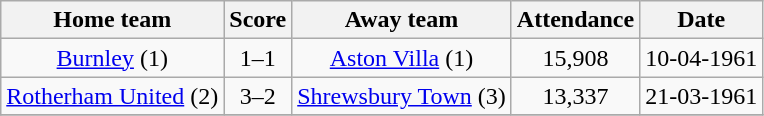<table class="wikitable" style="text-align: center">
<tr>
<th>Home team</th>
<th>Score</th>
<th>Away team</th>
<th>Attendance</th>
<th>Date</th>
</tr>
<tr>
<td><a href='#'>Burnley</a> (1)</td>
<td>1–1</td>
<td><a href='#'>Aston Villa</a> (1)</td>
<td>15,908</td>
<td>10-04-1961</td>
</tr>
<tr>
<td><a href='#'>Rotherham United</a> (2)</td>
<td>3–2</td>
<td><a href='#'>Shrewsbury Town</a> (3)</td>
<td>13,337</td>
<td>21-03-1961</td>
</tr>
<tr>
</tr>
</table>
